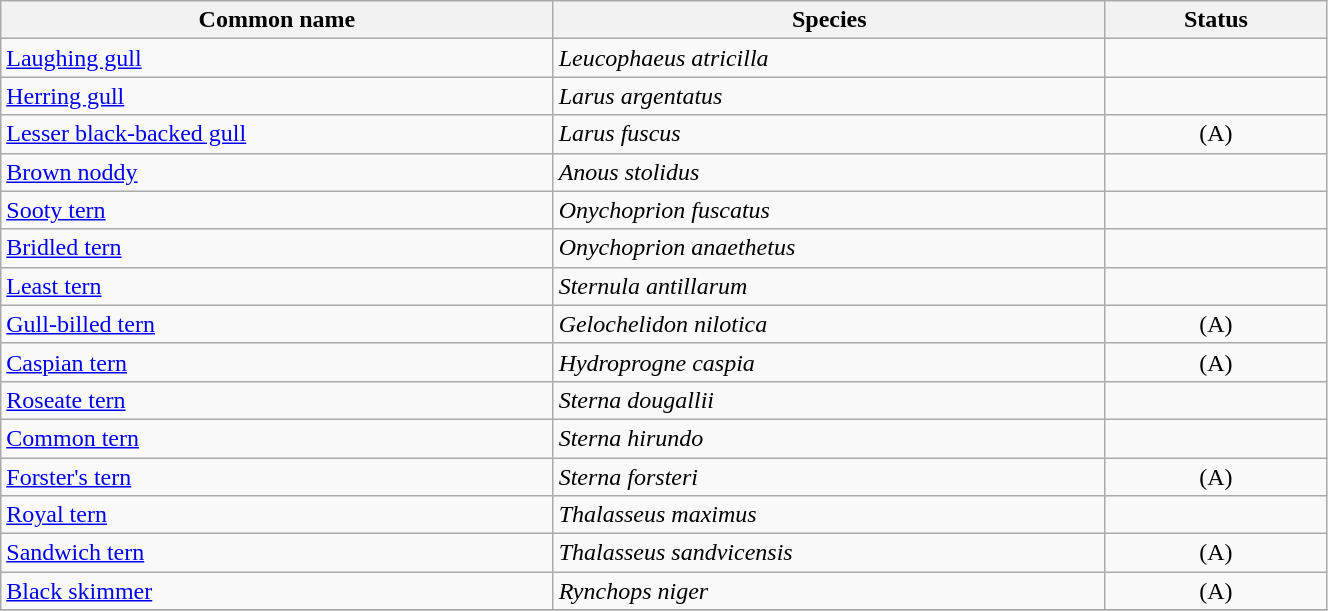<table width=70% class="wikitable">
<tr>
<th width=20%>Common name</th>
<th width=20%>Species</th>
<th width=8%>Status</th>
</tr>
<tr>
<td><a href='#'>Laughing gull</a></td>
<td><em>Leucophaeus atricilla</em></td>
<td align=center></td>
</tr>
<tr>
<td><a href='#'>Herring gull</a></td>
<td><em>Larus argentatus</em></td>
<td align=center></td>
</tr>
<tr>
<td><a href='#'>Lesser black-backed gull</a></td>
<td><em>Larus fuscus</em></td>
<td align=center>(A)</td>
</tr>
<tr>
<td><a href='#'>Brown noddy</a></td>
<td><em>Anous stolidus</em></td>
<td align=center></td>
</tr>
<tr>
<td><a href='#'>Sooty tern</a></td>
<td><em>Onychoprion fuscatus</em></td>
<td align=center></td>
</tr>
<tr>
<td><a href='#'>Bridled tern</a></td>
<td><em>Onychoprion anaethetus</em></td>
<td align=center></td>
</tr>
<tr>
<td><a href='#'>Least tern</a></td>
<td><em>Sternula antillarum</em></td>
<td align=center></td>
</tr>
<tr>
<td><a href='#'>Gull-billed tern</a></td>
<td><em>Gelochelidon nilotica</em></td>
<td align=center>(A)</td>
</tr>
<tr>
<td><a href='#'>Caspian tern</a></td>
<td><em>Hydroprogne caspia</em></td>
<td align=center>(A)</td>
</tr>
<tr>
<td><a href='#'>Roseate tern</a></td>
<td><em>Sterna dougallii</em></td>
<td align=center></td>
</tr>
<tr>
<td><a href='#'>Common tern</a></td>
<td><em>Sterna hirundo</em></td>
<td align=center></td>
</tr>
<tr>
<td><a href='#'>Forster's tern</a></td>
<td><em>Sterna forsteri</em></td>
<td align=center>(A)</td>
</tr>
<tr>
<td><a href='#'>Royal tern</a></td>
<td><em>Thalasseus maximus</em></td>
<td align=center></td>
</tr>
<tr>
<td><a href='#'>Sandwich tern</a></td>
<td><em>Thalasseus sandvicensis</em></td>
<td align=center>(A)</td>
</tr>
<tr>
<td><a href='#'>Black skimmer</a></td>
<td><em>Rynchops niger</em></td>
<td align=center>(A)</td>
</tr>
<tr>
</tr>
</table>
